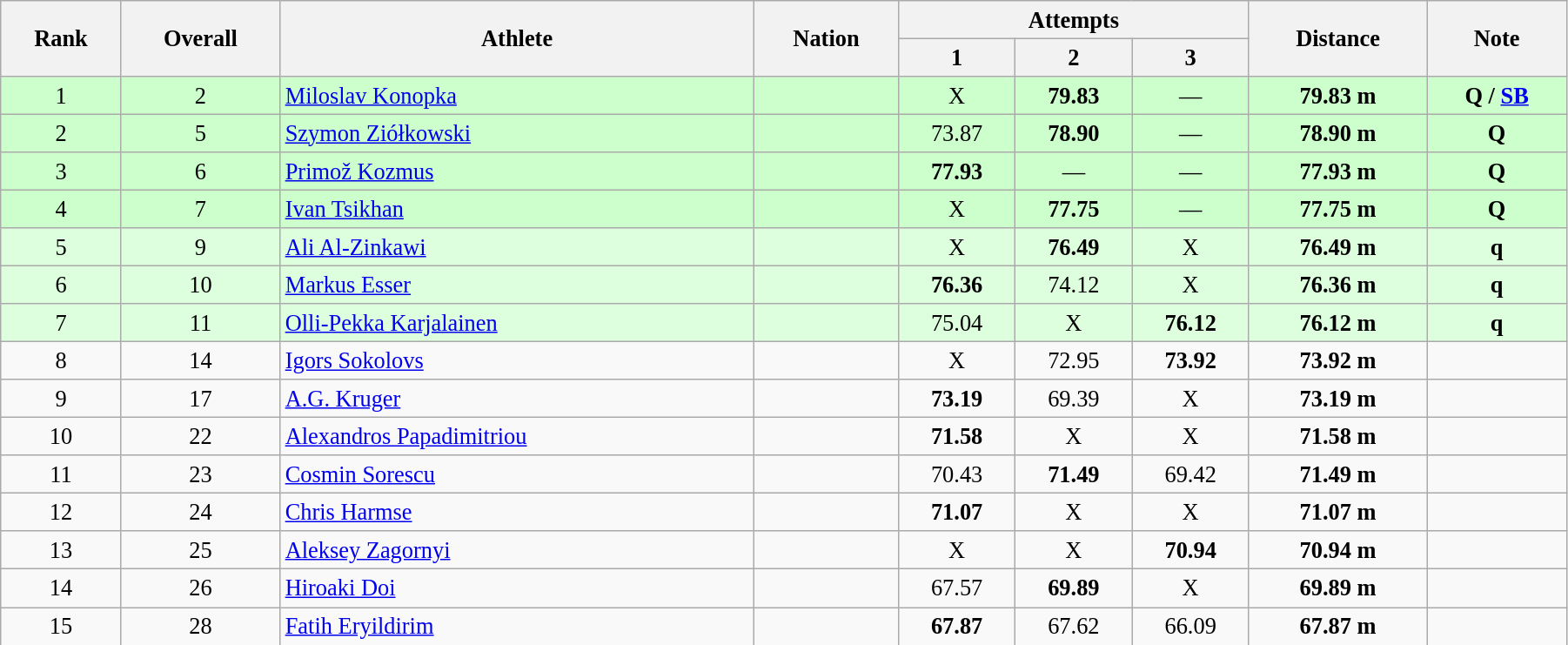<table class="wikitable" style=" text-align:center; font-size:110%;" width="95%">
<tr>
<th rowspan="2">Rank</th>
<th rowspan="2">Overall</th>
<th rowspan="2">Athlete</th>
<th rowspan="2">Nation</th>
<th colspan="3">Attempts</th>
<th rowspan="2">Distance</th>
<th rowspan="2">Note</th>
</tr>
<tr>
<th>1</th>
<th>2</th>
<th>3</th>
</tr>
<tr style="background:#ccffcc;">
<td>1</td>
<td>2</td>
<td align=left><a href='#'>Miloslav Konopka</a></td>
<td align=left></td>
<td>X</td>
<td><strong>79.83</strong></td>
<td>—</td>
<td><strong>79.83 m </strong></td>
<td><strong>Q / <a href='#'>SB</a></strong></td>
</tr>
<tr style="background:#ccffcc;">
<td>2</td>
<td>5</td>
<td align=left><a href='#'>Szymon Ziółkowski</a></td>
<td align=left></td>
<td>73.87</td>
<td><strong>78.90</strong></td>
<td>—</td>
<td><strong>78.90 m</strong></td>
<td><strong>Q</strong></td>
</tr>
<tr style="background:#ccffcc;">
<td>3</td>
<td>6</td>
<td align=left><a href='#'>Primož Kozmus</a></td>
<td align=left></td>
<td><strong>77.93</strong></td>
<td>—</td>
<td>—</td>
<td><strong>77.93 m </strong></td>
<td><strong>Q</strong></td>
</tr>
<tr style="background:#ccffcc;">
<td>4</td>
<td>7</td>
<td align=left><a href='#'>Ivan Tsikhan</a></td>
<td align=left></td>
<td>X</td>
<td><strong>77.75</strong></td>
<td>—</td>
<td><strong>77.75 m </strong></td>
<td><strong>Q</strong></td>
</tr>
<tr style="background:#ddffdd;">
<td>5</td>
<td>9</td>
<td align=left><a href='#'>Ali Al-Zinkawi</a></td>
<td align=left></td>
<td>X</td>
<td><strong>76.49</strong></td>
<td>X</td>
<td><strong>76.49 m </strong></td>
<td><strong>q</strong></td>
</tr>
<tr style="background:#ddffdd;">
<td>6</td>
<td>10</td>
<td align=left><a href='#'>Markus Esser</a></td>
<td align=left></td>
<td><strong>76.36</strong></td>
<td>74.12</td>
<td>X</td>
<td><strong>76.36 m </strong></td>
<td><strong>q</strong></td>
</tr>
<tr style="background:#ddffdd;">
<td>7</td>
<td>11</td>
<td align=left><a href='#'>Olli-Pekka Karjalainen</a></td>
<td align=left></td>
<td>75.04</td>
<td>X</td>
<td><strong>76.12</strong></td>
<td><strong>76.12 m </strong></td>
<td><strong>q</strong></td>
</tr>
<tr>
<td>8</td>
<td>14</td>
<td align=left><a href='#'>Igors Sokolovs</a></td>
<td align=left></td>
<td>X</td>
<td>72.95</td>
<td><strong>73.92</strong></td>
<td><strong>73.92 m </strong></td>
<td></td>
</tr>
<tr>
<td>9</td>
<td>17</td>
<td align=left><a href='#'>A.G. Kruger</a></td>
<td align=left></td>
<td><strong>73.19</strong></td>
<td>69.39</td>
<td>X</td>
<td><strong>73.19 m </strong></td>
<td></td>
</tr>
<tr>
<td>10</td>
<td>22</td>
<td align=left><a href='#'>Alexandros Papadimitriou</a></td>
<td align=left></td>
<td><strong>71.58</strong></td>
<td>X</td>
<td>X</td>
<td><strong>71.58 m </strong></td>
<td></td>
</tr>
<tr>
<td>11</td>
<td>23</td>
<td align=left><a href='#'>Cosmin Sorescu</a></td>
<td align=left></td>
<td>70.43</td>
<td><strong>71.49</strong></td>
<td>69.42</td>
<td><strong>71.49 m </strong></td>
<td></td>
</tr>
<tr>
<td>12</td>
<td>24</td>
<td align=left><a href='#'>Chris Harmse</a></td>
<td align=left></td>
<td><strong>71.07</strong></td>
<td>X</td>
<td>X</td>
<td><strong>71.07 m </strong></td>
<td></td>
</tr>
<tr>
<td>13</td>
<td>25</td>
<td align=left><a href='#'>Aleksey Zagornyi</a></td>
<td align=left></td>
<td>X</td>
<td>X</td>
<td><strong>70.94</strong></td>
<td><strong>70.94 m </strong></td>
<td></td>
</tr>
<tr>
<td>14</td>
<td>26</td>
<td align=left><a href='#'>Hiroaki Doi</a></td>
<td align=left></td>
<td>67.57</td>
<td><strong>69.89</strong></td>
<td>X</td>
<td><strong>69.89 m </strong></td>
<td></td>
</tr>
<tr>
<td>15</td>
<td>28</td>
<td align=left><a href='#'>Fatih Eryildirim</a></td>
<td align=left></td>
<td><strong>67.87</strong></td>
<td>67.62</td>
<td>66.09</td>
<td><strong>67.87 m </strong></td>
<td></td>
</tr>
</table>
